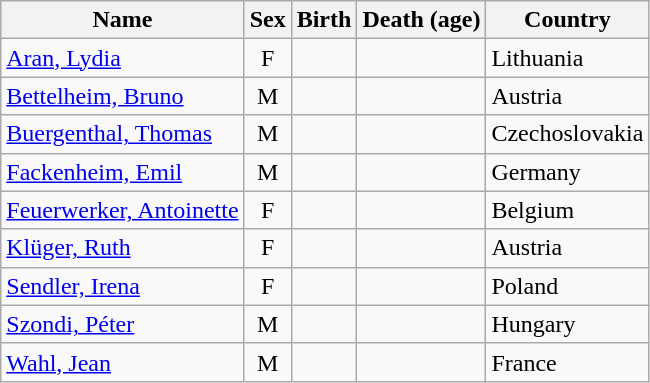<table class="wikitable sortable">
<tr>
<th>Name</th>
<th>Sex</th>
<th>Birth</th>
<th>Death (age)</th>
<th>Country</th>
</tr>
<tr>
<td><a href='#'>Aran, Lydia</a></td>
<td style="text-align:center">F</td>
<td></td>
<td></td>
<td>Lithuania</td>
</tr>
<tr>
<td><a href='#'>Bettelheim, Bruno</a></td>
<td style="text-align:center">M</td>
<td></td>
<td></td>
<td>Austria</td>
</tr>
<tr>
<td><a href='#'>Buergenthal, Thomas</a></td>
<td style="text-align:center">M</td>
<td></td>
<td></td>
<td>Czechoslovakia</td>
</tr>
<tr>
<td><a href='#'>Fackenheim, Emil</a></td>
<td style="text-align:center">M</td>
<td></td>
<td></td>
<td>Germany</td>
</tr>
<tr>
<td><a href='#'>Feuerwerker, Antoinette</a></td>
<td style="text-align:center">F</td>
<td></td>
<td></td>
<td>Belgium</td>
</tr>
<tr>
<td><a href='#'>Klüger, Ruth</a></td>
<td style="text-align:center">F</td>
<td></td>
<td></td>
<td>Austria</td>
</tr>
<tr>
<td><a href='#'>Sendler, Irena</a></td>
<td style="text-align:center">F</td>
<td></td>
<td></td>
<td>Poland</td>
</tr>
<tr>
<td><a href='#'>Szondi, Péter</a></td>
<td style="text-align:center">M</td>
<td></td>
<td></td>
<td>Hungary</td>
</tr>
<tr>
<td><a href='#'>Wahl, Jean</a></td>
<td style="text-align:center">M</td>
<td></td>
<td></td>
<td>France</td>
</tr>
</table>
